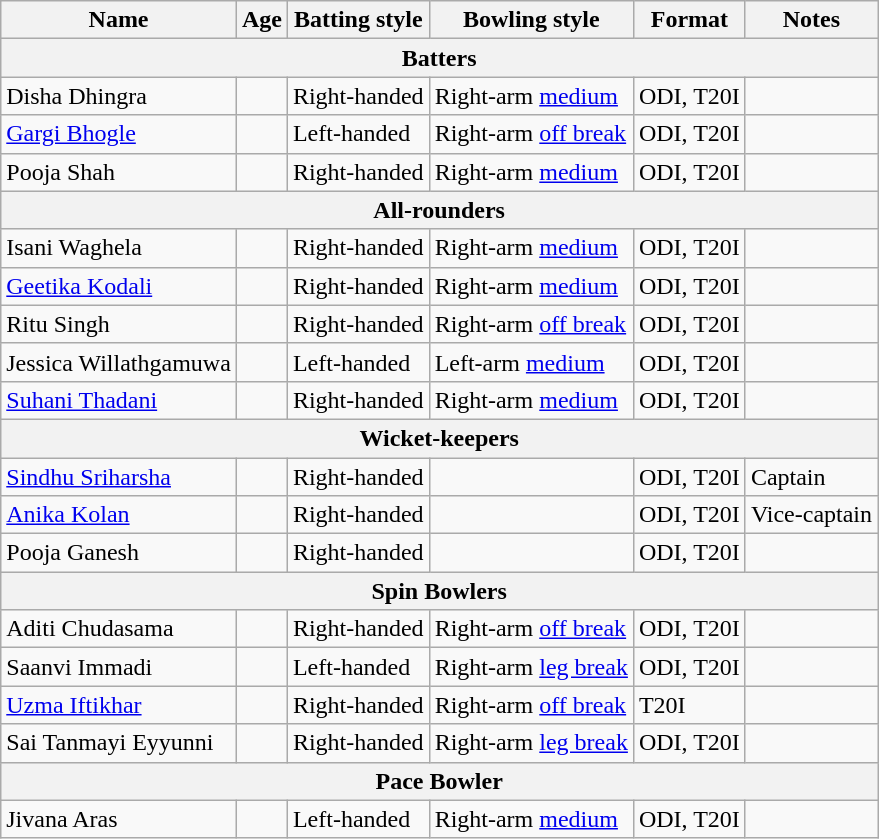<table class="wikitable">
<tr>
<th>Name</th>
<th>Age</th>
<th>Batting style</th>
<th>Bowling style</th>
<th>Format</th>
<th>Notes</th>
</tr>
<tr>
<th colspan="6">Batters</th>
</tr>
<tr>
<td>Disha Dhingra</td>
<td></td>
<td>Right-handed</td>
<td>Right-arm <a href='#'>medium</a></td>
<td>ODI, T20I</td>
<td></td>
</tr>
<tr>
<td><a href='#'>Gargi Bhogle</a></td>
<td></td>
<td>Left-handed</td>
<td>Right-arm <a href='#'>off break</a></td>
<td>ODI, T20I</td>
<td></td>
</tr>
<tr>
<td>Pooja Shah</td>
<td></td>
<td>Right-handed</td>
<td>Right-arm <a href='#'>medium</a></td>
<td>ODI, T20I</td>
<td></td>
</tr>
<tr>
<th colspan="6">All-rounders</th>
</tr>
<tr>
<td>Isani Waghela</td>
<td></td>
<td>Right-handed</td>
<td>Right-arm <a href='#'>medium</a></td>
<td>ODI, T20I</td>
<td></td>
</tr>
<tr>
<td><a href='#'>Geetika Kodali</a></td>
<td></td>
<td>Right-handed</td>
<td>Right-arm <a href='#'>medium</a></td>
<td>ODI, T20I</td>
<td></td>
</tr>
<tr>
<td>Ritu Singh</td>
<td></td>
<td>Right-handed</td>
<td>Right-arm <a href='#'>off break</a></td>
<td>ODI, T20I</td>
<td></td>
</tr>
<tr>
<td>Jessica Willathgamuwa</td>
<td></td>
<td>Left-handed</td>
<td>Left-arm <a href='#'>medium</a></td>
<td>ODI, T20I</td>
<td></td>
</tr>
<tr>
<td><a href='#'>Suhani Thadani</a></td>
<td></td>
<td>Right-handed</td>
<td>Right-arm <a href='#'>medium</a></td>
<td>ODI, T20I</td>
<td></td>
</tr>
<tr>
<th colspan="6">Wicket-keepers</th>
</tr>
<tr>
<td><a href='#'>Sindhu Sriharsha</a></td>
<td></td>
<td>Right-handed</td>
<td></td>
<td>ODI, T20I</td>
<td>Captain</td>
</tr>
<tr>
<td><a href='#'>Anika Kolan</a></td>
<td></td>
<td>Right-handed</td>
<td></td>
<td>ODI, T20I</td>
<td>Vice-captain</td>
</tr>
<tr>
<td>Pooja Ganesh</td>
<td></td>
<td>Right-handed</td>
<td></td>
<td>ODI, T20I</td>
<td></td>
</tr>
<tr>
<th colspan="6">Spin Bowlers</th>
</tr>
<tr>
<td>Aditi Chudasama</td>
<td></td>
<td>Right-handed</td>
<td>Right-arm <a href='#'>off break</a></td>
<td>ODI, T20I</td>
<td></td>
</tr>
<tr>
<td>Saanvi Immadi</td>
<td></td>
<td>Left-handed</td>
<td>Right-arm <a href='#'>leg break</a></td>
<td>ODI, T20I</td>
<td></td>
</tr>
<tr>
<td><a href='#'>Uzma Iftikhar</a></td>
<td></td>
<td>Right-handed</td>
<td>Right-arm <a href='#'>off break</a></td>
<td>T20I</td>
<td></td>
</tr>
<tr>
<td>Sai Tanmayi Eyyunni</td>
<td></td>
<td>Right-handed</td>
<td>Right-arm <a href='#'>leg break</a></td>
<td>ODI, T20I</td>
<td></td>
</tr>
<tr>
<th colspan="6">Pace Bowler</th>
</tr>
<tr>
<td>Jivana Aras</td>
<td></td>
<td>Left-handed</td>
<td>Right-arm <a href='#'>medium</a></td>
<td>ODI, T20I</td>
<td></td>
</tr>
</table>
